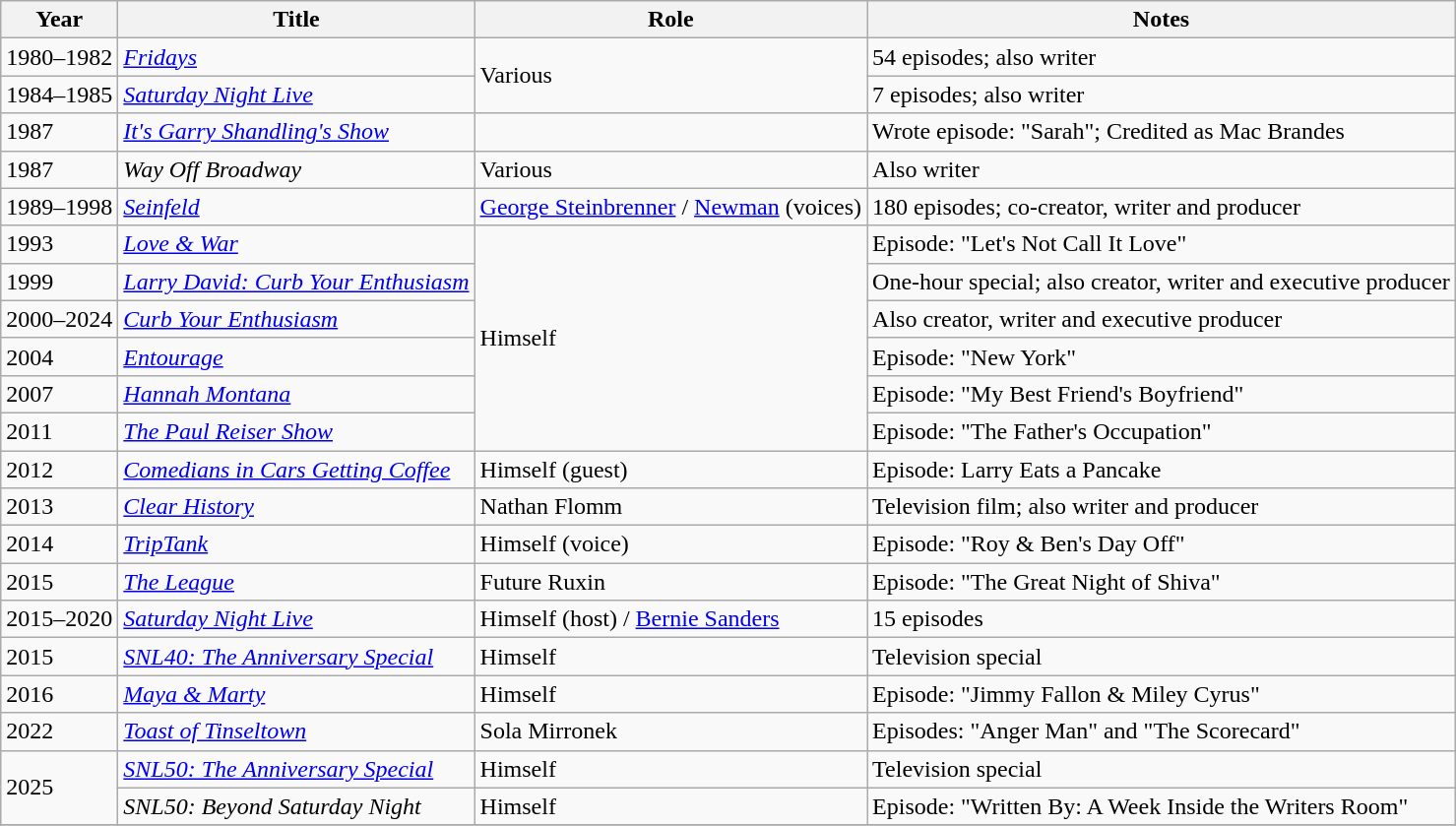<table class="wikitable">
<tr ">
<th>Year</th>
<th>Title</th>
<th>Role</th>
<th>Notes</th>
</tr>
<tr>
<td>1980–1982</td>
<td><em><a href='#'>Fridays</a></em></td>
<td rowspan="2">Various</td>
<td>54 episodes; also writer</td>
</tr>
<tr>
<td>1984–1985</td>
<td><em><a href='#'>Saturday Night Live</a></em></td>
<td>7 episodes; also writer</td>
</tr>
<tr>
<td>1987</td>
<td><em><a href='#'>It's Garry Shandling's Show</a></em></td>
<td></td>
<td>Wrote episode: "Sarah"; Credited as Mac Brandes</td>
</tr>
<tr>
<td>1987</td>
<td><em>Way Off Broadway</em></td>
<td>Various</td>
<td>Also writer</td>
</tr>
<tr>
<td>1989–1998</td>
<td><em><a href='#'>Seinfeld</a></em></td>
<td><a href='#'>George Steinbrenner</a> / <a href='#'>Newman</a> (voices)</td>
<td>180 episodes; co-creator, writer and producer</td>
</tr>
<tr>
<td>1993</td>
<td><em><a href='#'>Love & War</a></em></td>
<td rowspan="6">Himself</td>
<td>Episode: "Let's Not Call It Love"</td>
</tr>
<tr>
<td>1999</td>
<td><em><a href='#'>Larry David: Curb Your Enthusiasm</a></em></td>
<td>One-hour special; also creator, writer and executive producer</td>
</tr>
<tr>
<td>2000–2024</td>
<td><em><a href='#'>Curb Your Enthusiasm</a></em></td>
<td>Also creator, writer and executive producer</td>
</tr>
<tr>
<td>2004</td>
<td><em><a href='#'>Entourage</a></em></td>
<td>Episode: "New York"</td>
</tr>
<tr>
<td>2007</td>
<td><em><a href='#'>Hannah Montana</a></em></td>
<td>Episode: "My Best Friend's Boyfriend"</td>
</tr>
<tr>
<td>2011</td>
<td><em><a href='#'>The Paul Reiser Show</a></em></td>
<td>Episode: "The Father's Occupation"</td>
</tr>
<tr>
<td>2012</td>
<td><em><a href='#'>Comedians in Cars Getting Coffee</a></em></td>
<td>Himself (guest)</td>
<td>Episode: Larry Eats a Pancake</td>
</tr>
<tr>
<td>2013</td>
<td><em><a href='#'>Clear History</a></em></td>
<td>Nathan Flomm</td>
<td>Television film; also writer and producer</td>
</tr>
<tr>
<td>2014</td>
<td><em><a href='#'>TripTank</a></em></td>
<td>Himself (voice)</td>
<td>Episode: "Roy & Ben's Day Off"</td>
</tr>
<tr>
<td>2015</td>
<td><em><a href='#'>The League</a></em></td>
<td>Future Ruxin</td>
<td>Episode: "The Great Night of Shiva"</td>
</tr>
<tr>
<td>2015–2020</td>
<td><em><a href='#'>Saturday Night Live</a></em></td>
<td>Himself (host) / <a href='#'>Bernie Sanders</a></td>
<td>15 episodes</td>
</tr>
<tr>
<td>2015</td>
<td><em><a href='#'>SNL40: The Anniversary Special</a></em></td>
<td>Himself</td>
<td>Television special</td>
</tr>
<tr>
<td>2016</td>
<td><em><a href='#'>Maya & Marty</a></em></td>
<td>Himself</td>
<td>Episode: "Jimmy Fallon & Miley Cyrus"</td>
</tr>
<tr>
<td>2022</td>
<td><em><a href='#'>Toast of Tinseltown</a></em></td>
<td>Sola Mirronek</td>
<td>Episodes: "Anger Man" and "The Scorecard"</td>
</tr>
<tr>
<td rowspan=2>2025</td>
<td><em><a href='#'>SNL50: The Anniversary Special</a></em></td>
<td>Himself</td>
<td>Television special</td>
</tr>
<tr>
<td><em>SNL50: Beyond Saturday Night</em></td>
<td>Himself</td>
<td>Episode: "Written By: A Week Inside the Writers Room"</td>
</tr>
<tr>
</tr>
</table>
